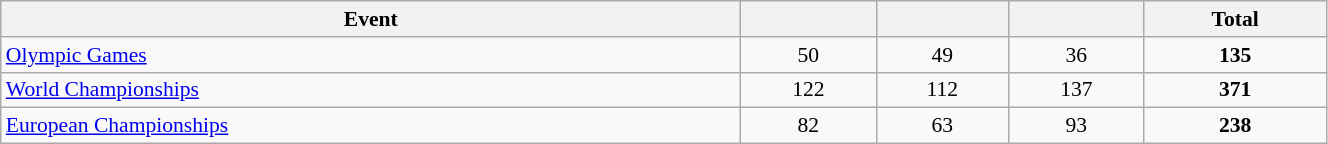<table class="wikitable" width="70%" style="font-size:90%; text-align:center;">
<tr>
<th>Event</th>
<th></th>
<th></th>
<th></th>
<th>Total</th>
</tr>
<tr>
<td align="left"><a href='#'>Olympic Games</a></td>
<td>50</td>
<td>49</td>
<td>36</td>
<td><strong>135</strong></td>
</tr>
<tr>
<td align="left"><a href='#'>World Championships</a></td>
<td>122</td>
<td>112</td>
<td>137</td>
<td><strong>371</strong></td>
</tr>
<tr>
<td align="left"><a href='#'>European Championships</a></td>
<td>82</td>
<td>63</td>
<td>93</td>
<td><strong>238</strong></td>
</tr>
</table>
